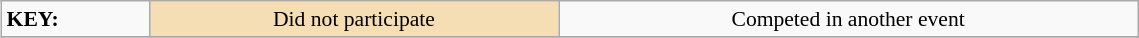<table class="wikitable" style="margin:0.5em; font-size:90%;position:relative;" width=60%>
<tr>
<td><strong>KEY:</strong></td>
<td bgcolor="wheat" align=center>Did not participate</td>
<td align=center>Competed in another event</td>
</tr>
<tr>
</tr>
</table>
